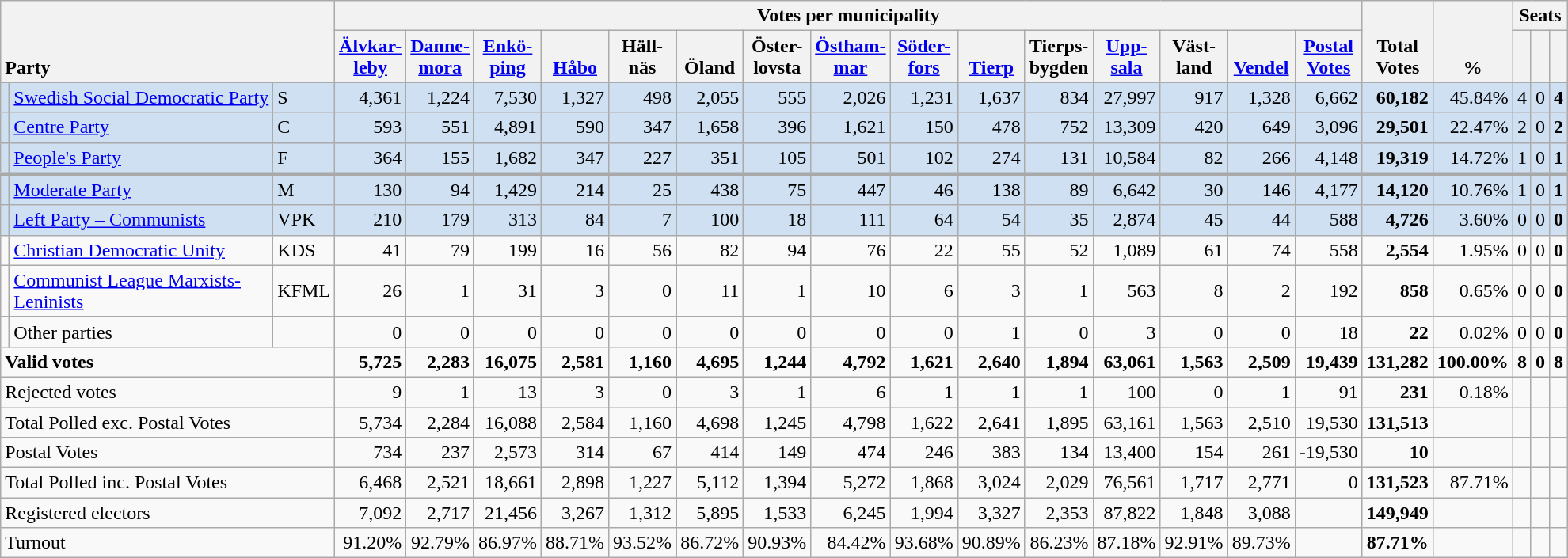<table class="wikitable" border="1" style="text-align:right;">
<tr>
<th style="text-align:left;" valign=bottom rowspan=2 colspan=3>Party</th>
<th colspan=15>Votes per municipality</th>
<th align=center valign=bottom rowspan=2 width="50">Total Votes</th>
<th align=center valign=bottom rowspan=2 width="50">%</th>
<th colspan=3>Seats</th>
</tr>
<tr>
<th align=center valign=bottom width="50"><a href='#'>Älvkar- leby</a></th>
<th align=center valign=bottom width="50"><a href='#'>Danne- mora</a></th>
<th align=center valign=bottom width="50"><a href='#'>Enkö- ping</a></th>
<th align=center valign=bottom width="50"><a href='#'>Håbo</a></th>
<th align=center valign=bottom width="50">Häll- näs</th>
<th align=center valign=bottom width="50">Öland</th>
<th align=center valign=bottom width="50">Öster- lovsta</th>
<th align=center valign=bottom width="50"><a href='#'>Östham- mar</a></th>
<th align=center valign=bottom width="50"><a href='#'>Söder- fors</a></th>
<th align=center valign=bottom width="50"><a href='#'>Tierp</a></th>
<th align=center valign=bottom width="50">Tierps- bygden</th>
<th align=center valign=bottom width="50"><a href='#'>Upp- sala</a></th>
<th align=center valign=bottom width="50">Väst- land</th>
<th align=center valign=bottom width="50"><a href='#'>Vendel</a></th>
<th align=center valign=bottom width="50"><a href='#'>Postal Votes</a></th>
<th align=center valign=bottom width="20"><small></small></th>
<th align=center valign=bottom width="20"><small><a href='#'></a></small></th>
<th align=center valign=bottom width="20"><small></small></th>
</tr>
<tr style="background:#CEE0F2;">
<td></td>
<td align=left style="white-space: nowrap;"><a href='#'>Swedish Social Democratic Party</a></td>
<td align=left>S</td>
<td>4,361</td>
<td>1,224</td>
<td>7,530</td>
<td>1,327</td>
<td>498</td>
<td>2,055</td>
<td>555</td>
<td>2,026</td>
<td>1,231</td>
<td>1,637</td>
<td>834</td>
<td>27,997</td>
<td>917</td>
<td>1,328</td>
<td>6,662</td>
<td><strong>60,182</strong></td>
<td>45.84%</td>
<td>4</td>
<td>0</td>
<td><strong>4</strong></td>
</tr>
<tr style="background:#CEE0F2;">
<td></td>
<td align=left><a href='#'>Centre Party</a></td>
<td align=left>C</td>
<td>593</td>
<td>551</td>
<td>4,891</td>
<td>590</td>
<td>347</td>
<td>1,658</td>
<td>396</td>
<td>1,621</td>
<td>150</td>
<td>478</td>
<td>752</td>
<td>13,309</td>
<td>420</td>
<td>649</td>
<td>3,096</td>
<td><strong>29,501</strong></td>
<td>22.47%</td>
<td>2</td>
<td>0</td>
<td><strong>2</strong></td>
</tr>
<tr style="background:#CEE0F2;">
<td></td>
<td align=left><a href='#'>People's Party</a></td>
<td align=left>F</td>
<td>364</td>
<td>155</td>
<td>1,682</td>
<td>347</td>
<td>227</td>
<td>351</td>
<td>105</td>
<td>501</td>
<td>102</td>
<td>274</td>
<td>131</td>
<td>10,584</td>
<td>82</td>
<td>266</td>
<td>4,148</td>
<td><strong>19,319</strong></td>
<td>14.72%</td>
<td>1</td>
<td>0</td>
<td><strong>1</strong></td>
</tr>
<tr style="background:#CEE0F2; border-top:3px solid darkgray;">
<td></td>
<td align=left><a href='#'>Moderate Party</a></td>
<td align=left>M</td>
<td>130</td>
<td>94</td>
<td>1,429</td>
<td>214</td>
<td>25</td>
<td>438</td>
<td>75</td>
<td>447</td>
<td>46</td>
<td>138</td>
<td>89</td>
<td>6,642</td>
<td>30</td>
<td>146</td>
<td>4,177</td>
<td><strong>14,120</strong></td>
<td>10.76%</td>
<td>1</td>
<td>0</td>
<td><strong>1</strong></td>
</tr>
<tr style="background:#CEE0F2;">
<td></td>
<td align=left><a href='#'>Left Party – Communists</a></td>
<td align=left>VPK</td>
<td>210</td>
<td>179</td>
<td>313</td>
<td>84</td>
<td>7</td>
<td>100</td>
<td>18</td>
<td>111</td>
<td>64</td>
<td>54</td>
<td>35</td>
<td>2,874</td>
<td>45</td>
<td>44</td>
<td>588</td>
<td><strong>4,726</strong></td>
<td>3.60%</td>
<td>0</td>
<td>0</td>
<td><strong>0</strong></td>
</tr>
<tr>
<td></td>
<td align=left><a href='#'>Christian Democratic Unity</a></td>
<td align=left>KDS</td>
<td>41</td>
<td>79</td>
<td>199</td>
<td>16</td>
<td>56</td>
<td>82</td>
<td>94</td>
<td>76</td>
<td>22</td>
<td>55</td>
<td>52</td>
<td>1,089</td>
<td>61</td>
<td>74</td>
<td>558</td>
<td><strong>2,554</strong></td>
<td>1.95%</td>
<td>0</td>
<td>0</td>
<td><strong>0</strong></td>
</tr>
<tr>
<td></td>
<td align=left><a href='#'>Communist League Marxists-Leninists</a></td>
<td align=left>KFML</td>
<td>26</td>
<td>1</td>
<td>31</td>
<td>3</td>
<td>0</td>
<td>11</td>
<td>1</td>
<td>10</td>
<td>6</td>
<td>3</td>
<td>1</td>
<td>563</td>
<td>8</td>
<td>2</td>
<td>192</td>
<td><strong>858</strong></td>
<td>0.65%</td>
<td>0</td>
<td>0</td>
<td><strong>0</strong></td>
</tr>
<tr>
<td></td>
<td align=left>Other parties</td>
<td></td>
<td>0</td>
<td>0</td>
<td>0</td>
<td>0</td>
<td>0</td>
<td>0</td>
<td>0</td>
<td>0</td>
<td>0</td>
<td>1</td>
<td>0</td>
<td>3</td>
<td>0</td>
<td>0</td>
<td>18</td>
<td><strong>22</strong></td>
<td>0.02%</td>
<td>0</td>
<td>0</td>
<td><strong>0</strong></td>
</tr>
<tr style="font-weight:bold">
<td align=left colspan=3>Valid votes</td>
<td>5,725</td>
<td>2,283</td>
<td>16,075</td>
<td>2,581</td>
<td>1,160</td>
<td>4,695</td>
<td>1,244</td>
<td>4,792</td>
<td>1,621</td>
<td>2,640</td>
<td>1,894</td>
<td>63,061</td>
<td>1,563</td>
<td>2,509</td>
<td>19,439</td>
<td>131,282</td>
<td>100.00%</td>
<td>8</td>
<td>0</td>
<td>8</td>
</tr>
<tr>
<td align=left colspan=3>Rejected votes</td>
<td>9</td>
<td>1</td>
<td>13</td>
<td>3</td>
<td>0</td>
<td>3</td>
<td>1</td>
<td>6</td>
<td>1</td>
<td>1</td>
<td>1</td>
<td>100</td>
<td>0</td>
<td>1</td>
<td>91</td>
<td><strong>231</strong></td>
<td>0.18%</td>
<td></td>
<td></td>
<td></td>
</tr>
<tr>
<td align=left colspan=3>Total Polled exc. Postal Votes</td>
<td>5,734</td>
<td>2,284</td>
<td>16,088</td>
<td>2,584</td>
<td>1,160</td>
<td>4,698</td>
<td>1,245</td>
<td>4,798</td>
<td>1,622</td>
<td>2,641</td>
<td>1,895</td>
<td>63,161</td>
<td>1,563</td>
<td>2,510</td>
<td>19,530</td>
<td><strong>131,513</strong></td>
<td></td>
<td></td>
<td></td>
<td></td>
</tr>
<tr>
<td align=left colspan=3>Postal Votes</td>
<td>734</td>
<td>237</td>
<td>2,573</td>
<td>314</td>
<td>67</td>
<td>414</td>
<td>149</td>
<td>474</td>
<td>246</td>
<td>383</td>
<td>134</td>
<td>13,400</td>
<td>154</td>
<td>261</td>
<td>-19,530</td>
<td><strong>10</strong></td>
<td></td>
<td></td>
<td></td>
<td></td>
</tr>
<tr>
<td align=left colspan=3>Total Polled inc. Postal Votes</td>
<td>6,468</td>
<td>2,521</td>
<td>18,661</td>
<td>2,898</td>
<td>1,227</td>
<td>5,112</td>
<td>1,394</td>
<td>5,272</td>
<td>1,868</td>
<td>3,024</td>
<td>2,029</td>
<td>76,561</td>
<td>1,717</td>
<td>2,771</td>
<td>0</td>
<td><strong>131,523</strong></td>
<td>87.71%</td>
<td></td>
<td></td>
<td></td>
</tr>
<tr>
<td align=left colspan=3>Registered electors</td>
<td>7,092</td>
<td>2,717</td>
<td>21,456</td>
<td>3,267</td>
<td>1,312</td>
<td>5,895</td>
<td>1,533</td>
<td>6,245</td>
<td>1,994</td>
<td>3,327</td>
<td>2,353</td>
<td>87,822</td>
<td>1,848</td>
<td>3,088</td>
<td></td>
<td><strong>149,949</strong></td>
<td></td>
<td></td>
<td></td>
<td></td>
</tr>
<tr>
<td align=left colspan=3>Turnout</td>
<td>91.20%</td>
<td>92.79%</td>
<td>86.97%</td>
<td>88.71%</td>
<td>93.52%</td>
<td>86.72%</td>
<td>90.93%</td>
<td>84.42%</td>
<td>93.68%</td>
<td>90.89%</td>
<td>86.23%</td>
<td>87.18%</td>
<td>92.91%</td>
<td>89.73%</td>
<td></td>
<td><strong>87.71%</strong></td>
<td></td>
<td></td>
<td></td>
<td></td>
</tr>
</table>
